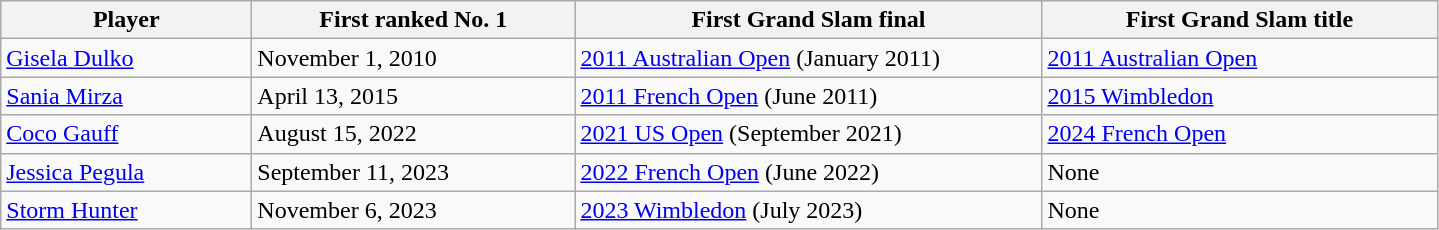<table class="wikitable nowrap">
<tr>
<th scope="col" style="width:10em">Player</th>
<th scope="col" style="width:13em">First ranked No. 1</th>
<th scope="col" style="width:19em">First Grand Slam final</th>
<th scope="col" style="width:16em">First Grand Slam title</th>
</tr>
<tr>
<td> <a href='#'>Gisela Dulko</a></td>
<td>November 1, 2010</td>
<td><a href='#'>2011 Australian Open</a> (January 2011) </td>
<td><a href='#'>2011 Australian Open</a> </td>
</tr>
<tr>
<td> <a href='#'>Sania Mirza</a></td>
<td>April 13, 2015</td>
<td><a href='#'>2011 French Open</a> (June 2011) </td>
<td><a href='#'>2015 Wimbledon</a> </td>
</tr>
<tr>
<td> <a href='#'>Coco Gauff</a></td>
<td>August 15, 2022</td>
<td><a href='#'>2021 US Open</a> (September 2021) </td>
<td><a href='#'>2024 French Open</a> </td>
</tr>
<tr>
<td> <a href='#'>Jessica Pegula</a></td>
<td>September 11, 2023</td>
<td><a href='#'>2022 French Open</a> (June 2022) </td>
<td>None </td>
</tr>
<tr>
<td> <a href='#'>Storm Hunter</a></td>
<td>November 6, 2023</td>
<td><a href='#'>2023 Wimbledon</a> (July 2023) </td>
<td>None </td>
</tr>
</table>
